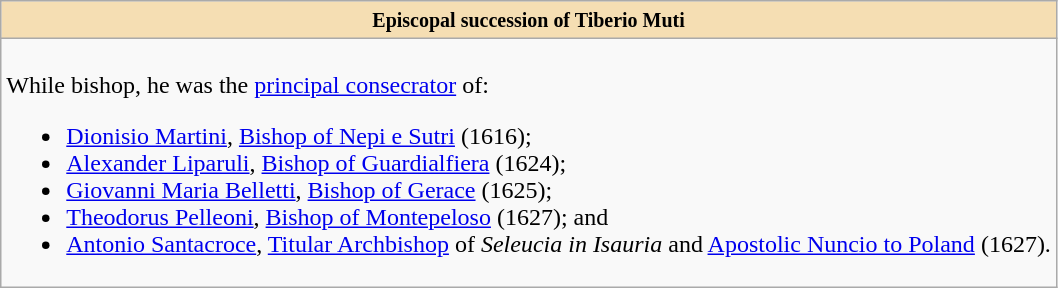<table role="presentation" class="wikitable mw-collapsible mw-collapsed"|>
<tr>
<th style="background:#F5DEB3"><small>Episcopal succession of Tiberio Muti</small></th>
</tr>
<tr>
<td><br>While bishop, he was the <a href='#'>principal consecrator</a> of:<ul><li><a href='#'>Dionisio Martini</a>, <a href='#'>Bishop of Nepi e Sutri</a> (1616);</li><li><a href='#'>Alexander Liparuli</a>, <a href='#'>Bishop of Guardialfiera</a> (1624);</li><li><a href='#'>Giovanni Maria Belletti</a>, <a href='#'>Bishop of Gerace</a> (1625);</li><li><a href='#'>Theodorus Pelleoni</a>, <a href='#'>Bishop of Montepeloso</a> (1627); and</li><li><a href='#'>Antonio Santacroce</a>, <a href='#'>Titular Archbishop</a> of <em>Seleucia in Isauria</em> and <a href='#'>Apostolic Nuncio to Poland</a> (1627).</li></ul></td>
</tr>
</table>
